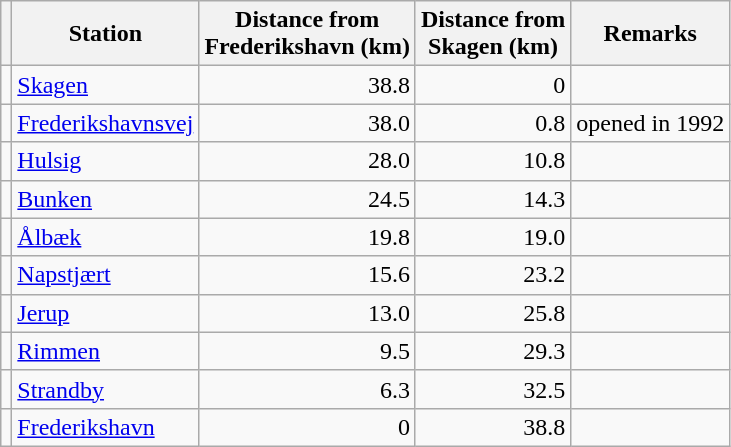<table class=wikitable>
<tr>
<th></th>
<th>Station</th>
<th>Distance from<br>Frederikshavn (km)</th>
<th>Distance from<br>Skagen (km)</th>
<th>Remarks</th>
</tr>
<tr>
<td></td>
<td><a href='#'>Skagen</a></td>
<td style="text-align:right;">38.8</td>
<td style="text-align:right;">0</td>
<td style="text-align:right;"></td>
</tr>
<tr>
<td></td>
<td><a href='#'>Frederikshavnsvej</a></td>
<td style="text-align:right;">38.0</td>
<td style="text-align:right;">0.8</td>
<td style="text-align:right;">opened in 1992</td>
</tr>
<tr>
<td></td>
<td><a href='#'>Hulsig</a></td>
<td style="text-align:right;">28.0</td>
<td style="text-align:right;">10.8</td>
<td style="text-align:right;"></td>
</tr>
<tr>
<td></td>
<td><a href='#'>Bunken</a></td>
<td style="text-align:right;">24.5</td>
<td style="text-align:right;">14.3</td>
<td style="text-align:right;"></td>
</tr>
<tr>
<td></td>
<td><a href='#'>Ålbæk</a></td>
<td style="text-align:right;">19.8</td>
<td style="text-align:right;">19.0</td>
<td style="text-align:right;"></td>
</tr>
<tr>
<td></td>
<td><a href='#'>Napstjært</a></td>
<td style="text-align:right;">15.6</td>
<td style="text-align:right;">23.2</td>
<td style="text-align:right;"></td>
</tr>
<tr>
<td></td>
<td><a href='#'>Jerup</a></td>
<td style="text-align:right;">13.0</td>
<td style="text-align:right;">25.8</td>
<td style="text-align:right;"></td>
</tr>
<tr>
<td></td>
<td><a href='#'>Rimmen</a></td>
<td style="text-align:right;">9.5</td>
<td style="text-align:right;">29.3</td>
<td style="text-align:right;"></td>
</tr>
<tr>
<td></td>
<td><a href='#'>Strandby</a></td>
<td style="text-align:right;">6.3</td>
<td style="text-align:right;">32.5</td>
<td style="text-align:right;"></td>
</tr>
<tr>
<td></td>
<td><a href='#'>Frederikshavn</a></td>
<td style="text-align:right;">0</td>
<td style="text-align:right;">38.8</td>
<td style="text-align:right;"></td>
</tr>
</table>
